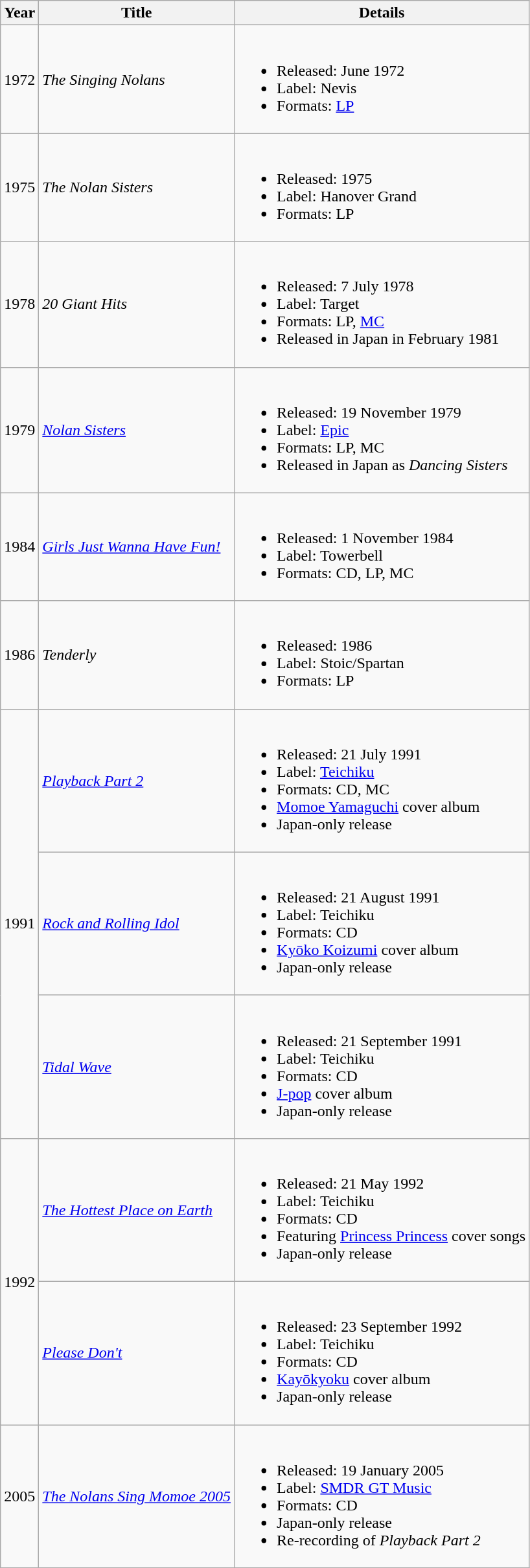<table class="wikitable">
<tr>
<th>Year</th>
<th>Title</th>
<th>Details</th>
</tr>
<tr>
<td>1972</td>
<td><em>The Singing Nolans</em></td>
<td><br><ul><li>Released: June 1972</li><li>Label: Nevis</li><li>Formats: <a href='#'>LP</a></li></ul></td>
</tr>
<tr>
<td>1975</td>
<td><em>The Nolan Sisters</em></td>
<td><br><ul><li>Released: 1975</li><li>Label: Hanover Grand</li><li>Formats: LP</li></ul></td>
</tr>
<tr>
<td>1978</td>
<td><em>20 Giant Hits</em></td>
<td><br><ul><li>Released: 7 July 1978</li><li>Label: Target</li><li>Formats: LP, <a href='#'>MC</a></li><li>Released in Japan in February 1981</li></ul></td>
</tr>
<tr>
<td>1979</td>
<td><em><a href='#'>Nolan Sisters</a></em></td>
<td><br><ul><li>Released: 19 November 1979</li><li>Label: <a href='#'>Epic</a></li><li>Formats: LP, MC</li><li>Released in Japan as <em>Dancing Sisters</em></li></ul></td>
</tr>
<tr>
<td>1984</td>
<td><em><a href='#'>Girls Just Wanna Have Fun!</a></em></td>
<td><br><ul><li>Released: 1 November 1984</li><li>Label: Towerbell</li><li>Formats: CD, LP, MC</li></ul></td>
</tr>
<tr>
<td>1986</td>
<td><em>Tenderly</em></td>
<td><br><ul><li>Released: 1986</li><li>Label: Stoic/Spartan</li><li>Formats: LP</li></ul></td>
</tr>
<tr>
<td rowspan="3">1991</td>
<td><em><a href='#'>Playback Part 2</a></em></td>
<td><br><ul><li>Released: 21 July 1991</li><li>Label: <a href='#'>Teichiku</a></li><li>Formats: CD, MC</li><li><a href='#'>Momoe Yamaguchi</a> cover album</li><li>Japan-only release</li></ul></td>
</tr>
<tr>
<td><em><a href='#'>Rock and Rolling Idol</a></em></td>
<td><br><ul><li>Released: 21 August 1991</li><li>Label: Teichiku</li><li>Formats: CD</li><li><a href='#'>Kyōko Koizumi</a> cover album</li><li>Japan-only release</li></ul></td>
</tr>
<tr>
<td><em><a href='#'>Tidal Wave</a></em></td>
<td><br><ul><li>Released: 21 September 1991</li><li>Label: Teichiku</li><li>Formats: CD</li><li><a href='#'>J-pop</a> cover album</li><li>Japan-only release</li></ul></td>
</tr>
<tr>
<td rowspan="2">1992</td>
<td><em><a href='#'>The Hottest Place on Earth</a></em></td>
<td><br><ul><li>Released: 21 May 1992</li><li>Label: Teichiku</li><li>Formats: CD</li><li>Featuring <a href='#'>Princess Princess</a> cover songs</li><li>Japan-only release</li></ul></td>
</tr>
<tr>
<td><em><a href='#'>Please Don't</a></em></td>
<td><br><ul><li>Released: 23 September 1992</li><li>Label: Teichiku</li><li>Formats: CD</li><li><a href='#'>Kayōkyoku</a> cover album</li><li>Japan-only release</li></ul></td>
</tr>
<tr>
<td>2005</td>
<td><em><a href='#'>The Nolans Sing Momoe 2005</a></em></td>
<td><br><ul><li>Released: 19 January 2005</li><li>Label: <a href='#'>SMDR GT Music</a></li><li>Formats: CD</li><li>Japan-only release</li><li>Re-recording of <em>Playback Part 2</em></li></ul></td>
</tr>
</table>
